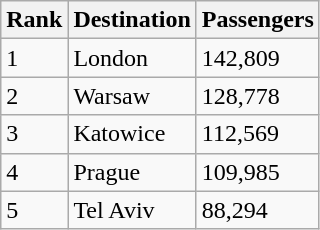<table class="wikitable">
<tr>
<th>Rank</th>
<th>Destination</th>
<th>Passengers</th>
</tr>
<tr>
<td>1</td>
<td>London</td>
<td>142,809</td>
</tr>
<tr>
<td>2</td>
<td>Warsaw</td>
<td>128,778</td>
</tr>
<tr>
<td>3</td>
<td>Katowice</td>
<td>112,569</td>
</tr>
<tr>
<td>4</td>
<td>Prague</td>
<td>109,985</td>
</tr>
<tr>
<td>5</td>
<td>Tel Aviv</td>
<td>88,294</td>
</tr>
</table>
